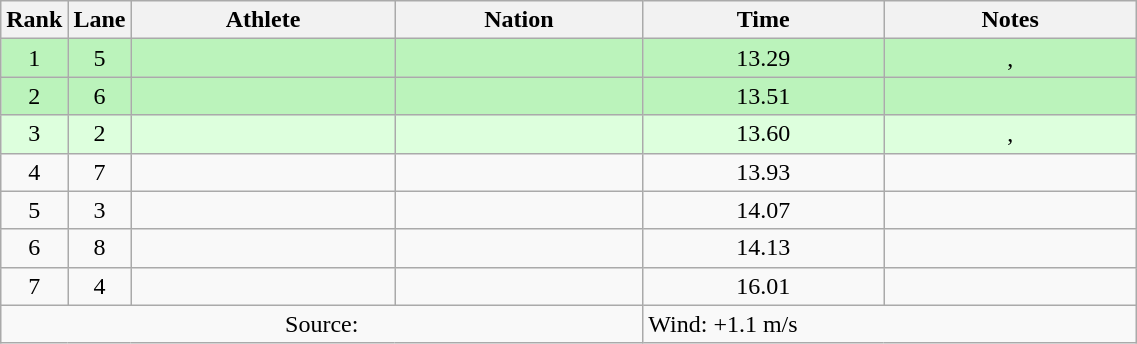<table class="wikitable sortable" style="text-align:center;width: 60%;">
<tr>
<th scope="col" style="width: 10px;">Rank</th>
<th scope="col" style="width: 10px;">Lane</th>
<th scope="col">Athlete</th>
<th scope="col">Nation</th>
<th scope="col">Time</th>
<th scope="col">Notes</th>
</tr>
<tr bgcolor=bbf3bb>
<td>1</td>
<td>5</td>
<td align=left></td>
<td align=left></td>
<td>13.29</td>
<td>, </td>
</tr>
<tr bgcolor=bbf3bb>
<td>2</td>
<td>6</td>
<td align=left></td>
<td align=left></td>
<td>13.51</td>
<td></td>
</tr>
<tr bgcolor=ddffdd>
<td>3</td>
<td>2</td>
<td align=left></td>
<td align=left></td>
<td>13.60</td>
<td>, </td>
</tr>
<tr>
<td>4</td>
<td>7</td>
<td align=left></td>
<td align=left></td>
<td>13.93</td>
<td></td>
</tr>
<tr>
<td>5</td>
<td>3</td>
<td align=left></td>
<td align=left></td>
<td>14.07</td>
<td></td>
</tr>
<tr>
<td>6</td>
<td>8</td>
<td align=left></td>
<td align=left></td>
<td>14.13</td>
<td></td>
</tr>
<tr>
<td>7</td>
<td>4</td>
<td align=left></td>
<td align=left></td>
<td>16.01</td>
<td></td>
</tr>
<tr class="sortbottom">
<td colspan="4">Source:</td>
<td colspan="2" style="text-align:left;">Wind: +1.1 m/s</td>
</tr>
</table>
